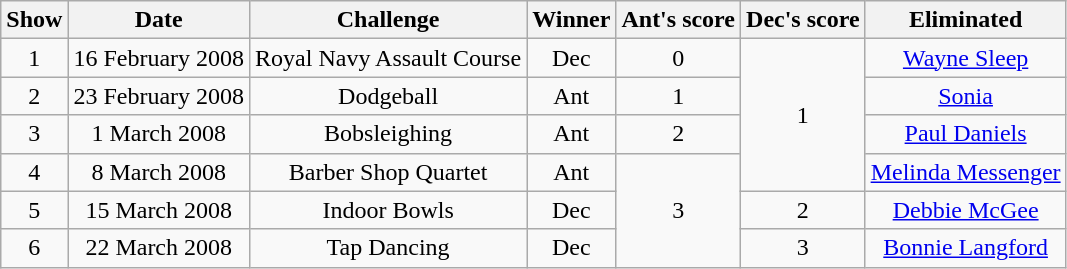<table class="wikitable" style="text-align:center">
<tr>
<th>Show</th>
<th>Date</th>
<th>Challenge</th>
<th>Winner</th>
<th>Ant's score</th>
<th>Dec's score</th>
<th>Eliminated</th>
</tr>
<tr>
<td>1</td>
<td>16 February 2008</td>
<td>Royal Navy Assault Course</td>
<td>Dec</td>
<td>0</td>
<td rowspan="4">1</td>
<td><a href='#'>Wayne Sleep</a></td>
</tr>
<tr>
<td>2</td>
<td>23 February 2008</td>
<td>Dodgeball</td>
<td>Ant</td>
<td>1</td>
<td><a href='#'>Sonia</a></td>
</tr>
<tr>
<td>3</td>
<td>1 March 2008</td>
<td>Bobsleighing</td>
<td>Ant</td>
<td>2</td>
<td><a href='#'>Paul Daniels</a></td>
</tr>
<tr>
<td>4</td>
<td>8 March 2008</td>
<td>Barber Shop Quartet</td>
<td>Ant</td>
<td rowspan="3">3</td>
<td><a href='#'>Melinda Messenger</a></td>
</tr>
<tr>
<td>5</td>
<td>15 March 2008</td>
<td>Indoor Bowls</td>
<td>Dec</td>
<td>2</td>
<td><a href='#'>Debbie McGee</a></td>
</tr>
<tr>
<td>6</td>
<td>22 March 2008</td>
<td>Tap Dancing</td>
<td>Dec</td>
<td>3</td>
<td><a href='#'>Bonnie Langford</a></td>
</tr>
</table>
